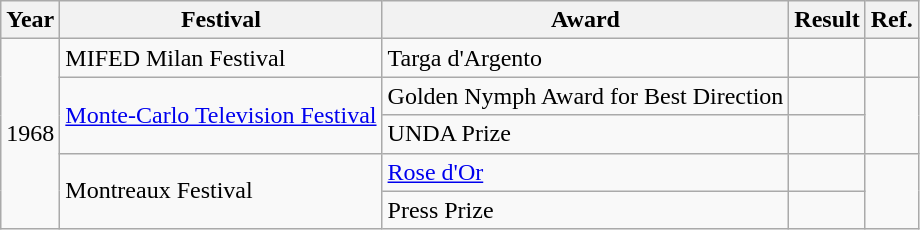<table class = "wikitable unsortable">
<tr>
<th>Year</th>
<th>Festival</th>
<th>Award</th>
<th>Result</th>
<th>Ref.</th>
</tr>
<tr>
<td rowspan= 5>1968</td>
<td>MIFED Milan Festival</td>
<td>Targa d'Argento</td>
<td></td>
<td></td>
</tr>
<tr>
<td rowspan= 2><a href='#'>Monte-Carlo Television Festival</a></td>
<td>Golden Nymph Award for Best Direction</td>
<td></td>
<td rowspan= 2></td>
</tr>
<tr>
<td>UNDA Prize</td>
<td></td>
</tr>
<tr>
<td rowspan= 2>Montreaux Festival</td>
<td><a href='#'>Rose d'Or</a></td>
<td></td>
<td rowspan=2></td>
</tr>
<tr>
<td>Press Prize</td>
<td></td>
</tr>
</table>
